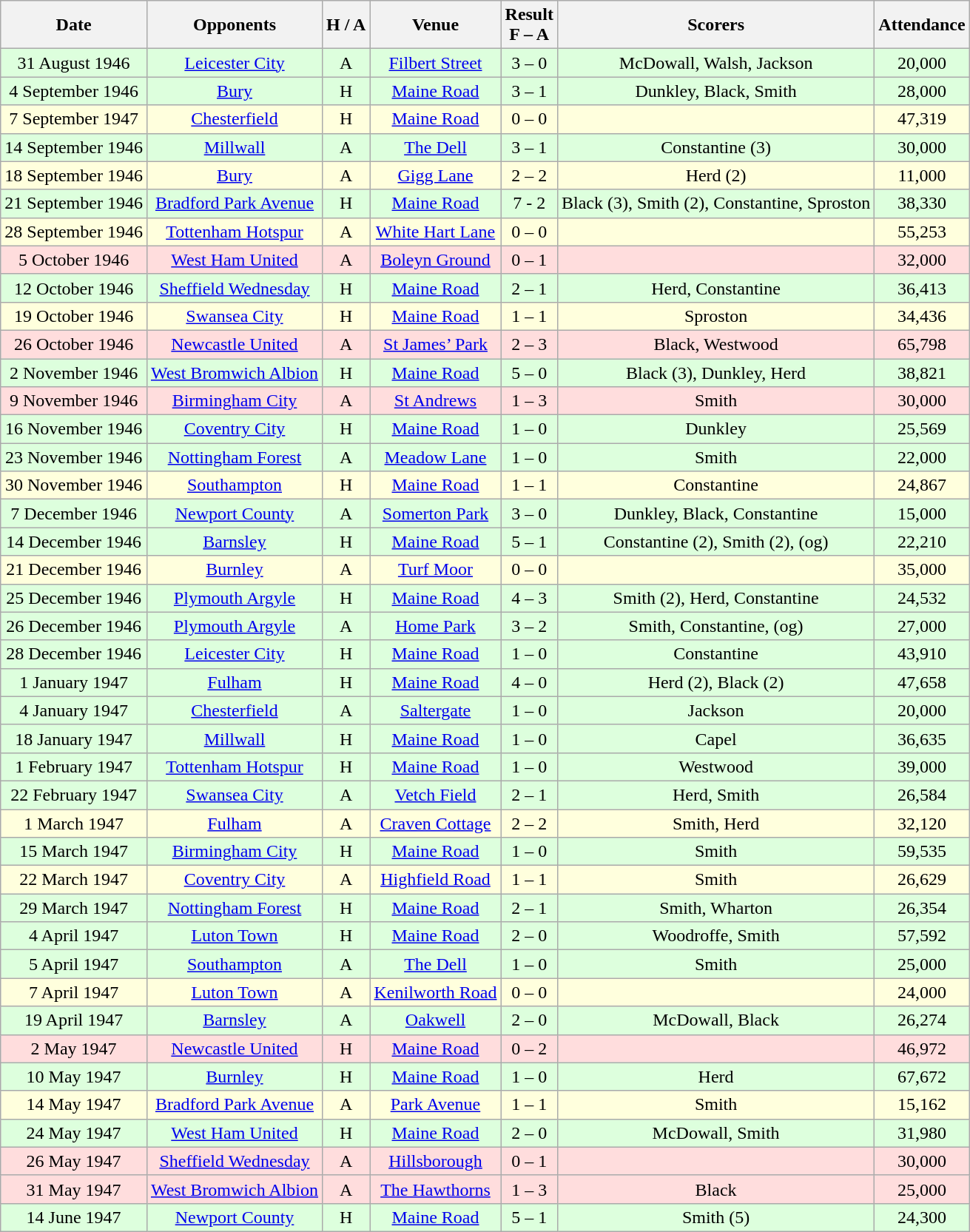<table class="wikitable" style="text-align:center">
<tr>
<th>Date</th>
<th>Opponents</th>
<th>H / A</th>
<th>Venue</th>
<th>Result<br>F – A</th>
<th>Scorers</th>
<th>Attendance</th>
</tr>
<tr bgcolor="#ddffdd">
<td>31 August 1946</td>
<td><a href='#'>Leicester City</a></td>
<td>A</td>
<td><a href='#'>Filbert Street</a></td>
<td>3 – 0</td>
<td>McDowall, Walsh, Jackson</td>
<td>20,000</td>
</tr>
<tr bgcolor="#ddffdd">
<td>4 September 1946</td>
<td><a href='#'>Bury</a></td>
<td>H</td>
<td><a href='#'>Maine Road</a></td>
<td>3 – 1</td>
<td>Dunkley, Black, Smith</td>
<td>28,000</td>
</tr>
<tr bgcolor="#ffffdd">
<td>7 September 1947</td>
<td><a href='#'>Chesterfield</a></td>
<td>H</td>
<td><a href='#'>Maine Road</a></td>
<td>0 – 0</td>
<td></td>
<td>47,319</td>
</tr>
<tr bgcolor="#ddffdd">
<td>14 September 1946</td>
<td><a href='#'>Millwall</a></td>
<td>A</td>
<td><a href='#'>The Dell</a></td>
<td>3 – 1</td>
<td>Constantine (3)</td>
<td>30,000</td>
</tr>
<tr bgcolor="#ffffdd">
<td>18 September 1946</td>
<td><a href='#'>Bury</a></td>
<td>A</td>
<td><a href='#'>Gigg Lane</a></td>
<td>2 – 2</td>
<td>Herd (2)</td>
<td>11,000</td>
</tr>
<tr bgcolor="#ddffdd">
<td>21 September 1946</td>
<td><a href='#'>Bradford Park Avenue</a></td>
<td>H</td>
<td><a href='#'>Maine Road</a></td>
<td>7 - 2</td>
<td>Black (3), Smith (2), Constantine, Sproston</td>
<td>38,330</td>
</tr>
<tr bgcolor="#ffffdd">
<td>28 September 1946</td>
<td><a href='#'>Tottenham Hotspur</a></td>
<td>A</td>
<td><a href='#'>White Hart Lane</a></td>
<td>0 – 0</td>
<td></td>
<td>55,253</td>
</tr>
<tr bgcolor="#ffdddd">
<td>5 October 1946</td>
<td><a href='#'>West Ham United</a></td>
<td>A</td>
<td><a href='#'>Boleyn Ground</a></td>
<td>0 – 1</td>
<td></td>
<td>32,000</td>
</tr>
<tr bgcolor="#ddffdd">
<td>12 October 1946</td>
<td><a href='#'>Sheffield Wednesday</a></td>
<td>H</td>
<td><a href='#'>Maine Road</a></td>
<td>2 – 1</td>
<td>Herd, Constantine</td>
<td>36,413</td>
</tr>
<tr bgcolor="#ffffdd">
<td>19 October 1946</td>
<td><a href='#'>Swansea City</a></td>
<td>H</td>
<td><a href='#'>Maine Road</a></td>
<td>1 – 1</td>
<td>Sproston</td>
<td>34,436</td>
</tr>
<tr bgcolor="#ffdddd">
<td>26 October 1946</td>
<td><a href='#'>Newcastle United</a></td>
<td>A</td>
<td><a href='#'>St James’ Park</a></td>
<td>2 – 3</td>
<td>Black, Westwood</td>
<td>65,798</td>
</tr>
<tr bgcolor="#ddffdd">
<td>2 November 1946</td>
<td><a href='#'>West Bromwich Albion</a></td>
<td>H</td>
<td><a href='#'>Maine Road</a></td>
<td>5 – 0</td>
<td>Black (3), Dunkley, Herd</td>
<td>38,821</td>
</tr>
<tr bgcolor="#ffdddd">
<td>9 November 1946</td>
<td><a href='#'>Birmingham City</a></td>
<td>A</td>
<td><a href='#'>St Andrews</a></td>
<td>1 – 3</td>
<td>Smith</td>
<td>30,000</td>
</tr>
<tr bgcolor="#ddffdd">
<td>16 November 1946</td>
<td><a href='#'>Coventry City</a></td>
<td>H</td>
<td><a href='#'>Maine Road</a></td>
<td>1 – 0</td>
<td>Dunkley</td>
<td>25,569</td>
</tr>
<tr bgcolor="#ddffdd">
<td>23 November 1946</td>
<td><a href='#'>Nottingham Forest</a></td>
<td>A</td>
<td><a href='#'>Meadow Lane</a></td>
<td>1 – 0</td>
<td>Smith</td>
<td>22,000</td>
</tr>
<tr bgcolor="#ffffdd">
<td>30 November 1946</td>
<td><a href='#'>Southampton</a></td>
<td>H</td>
<td><a href='#'>Maine Road</a></td>
<td>1 – 1</td>
<td>Constantine</td>
<td>24,867</td>
</tr>
<tr bgcolor="#ddffdd">
<td>7 December 1946</td>
<td><a href='#'>Newport County</a></td>
<td>A</td>
<td><a href='#'>Somerton Park</a></td>
<td>3 – 0</td>
<td>Dunkley, Black, Constantine</td>
<td>15,000</td>
</tr>
<tr bgcolor="#ddffdd">
<td>14 December 1946</td>
<td><a href='#'>Barnsley</a></td>
<td>H</td>
<td><a href='#'>Maine Road</a></td>
<td>5 – 1</td>
<td>Constantine (2), Smith (2), (og)</td>
<td>22,210</td>
</tr>
<tr bgcolor="#ffffdd">
<td>21 December 1946</td>
<td><a href='#'>Burnley</a></td>
<td>A</td>
<td><a href='#'>Turf Moor</a></td>
<td>0 – 0</td>
<td></td>
<td>35,000</td>
</tr>
<tr bgcolor="#ddffdd">
<td>25 December 1946</td>
<td><a href='#'>Plymouth Argyle</a></td>
<td>H</td>
<td><a href='#'>Maine Road</a></td>
<td>4 – 3</td>
<td>Smith (2), Herd, Constantine</td>
<td>24,532</td>
</tr>
<tr bgcolor="#ddffdd">
<td>26 December 1946</td>
<td><a href='#'>Plymouth Argyle</a></td>
<td>A</td>
<td><a href='#'>Home Park</a></td>
<td>3 – 2</td>
<td>Smith, Constantine, (og)</td>
<td>27,000</td>
</tr>
<tr bgcolor="#ddffdd">
<td>28 December 1946</td>
<td><a href='#'>Leicester City</a></td>
<td>H</td>
<td><a href='#'>Maine Road</a></td>
<td>1 – 0</td>
<td>Constantine</td>
<td>43,910</td>
</tr>
<tr bgcolor="#ddffdd">
<td>1 January 1947</td>
<td><a href='#'>Fulham</a></td>
<td>H</td>
<td><a href='#'>Maine Road</a></td>
<td>4 – 0</td>
<td>Herd (2), Black (2)</td>
<td>47,658</td>
</tr>
<tr bgcolor="#ddffdd">
<td>4 January 1947</td>
<td><a href='#'>Chesterfield</a></td>
<td>A</td>
<td><a href='#'>Saltergate</a></td>
<td>1 – 0</td>
<td>Jackson</td>
<td>20,000</td>
</tr>
<tr bgcolor="#ddffdd">
<td>18 January 1947</td>
<td><a href='#'>Millwall</a></td>
<td>H</td>
<td><a href='#'>Maine Road</a></td>
<td>1 – 0</td>
<td>Capel</td>
<td>36,635</td>
</tr>
<tr bgcolor="#ddffdd">
<td>1 February 1947</td>
<td><a href='#'>Tottenham Hotspur</a></td>
<td>H</td>
<td><a href='#'>Maine Road</a></td>
<td>1 – 0</td>
<td>Westwood</td>
<td>39,000</td>
</tr>
<tr bgcolor="#ddffdd">
<td>22 February 1947</td>
<td><a href='#'>Swansea City</a></td>
<td>A</td>
<td><a href='#'>Vetch Field</a></td>
<td>2 – 1</td>
<td>Herd, Smith</td>
<td>26,584</td>
</tr>
<tr bgcolor="#ffffdd">
<td>1 March 1947</td>
<td><a href='#'>Fulham</a></td>
<td>A</td>
<td><a href='#'>Craven Cottage</a></td>
<td>2 – 2</td>
<td>Smith, Herd</td>
<td>32,120</td>
</tr>
<tr bgcolor="#ddffdd">
<td>15 March 1947</td>
<td><a href='#'>Birmingham City</a></td>
<td>H</td>
<td><a href='#'>Maine Road</a></td>
<td>1 – 0</td>
<td>Smith</td>
<td>59,535</td>
</tr>
<tr bgcolor="#ffffdd">
<td>22 March 1947</td>
<td><a href='#'>Coventry City</a></td>
<td>A</td>
<td><a href='#'>Highfield Road</a></td>
<td>1 – 1</td>
<td>Smith</td>
<td>26,629</td>
</tr>
<tr bgcolor="#ddffdd">
<td>29 March 1947</td>
<td><a href='#'>Nottingham Forest</a></td>
<td>H</td>
<td><a href='#'>Maine Road</a></td>
<td>2 – 1</td>
<td>Smith, Wharton</td>
<td>26,354</td>
</tr>
<tr bgcolor="#ddffdd">
<td>4 April 1947</td>
<td><a href='#'>Luton Town</a></td>
<td>H</td>
<td><a href='#'>Maine Road</a></td>
<td>2 – 0</td>
<td>Woodroffe, Smith</td>
<td>57,592</td>
</tr>
<tr bgcolor="#ddffdd">
<td>5 April 1947</td>
<td><a href='#'>Southampton</a></td>
<td>A</td>
<td><a href='#'>The Dell</a></td>
<td>1 – 0</td>
<td>Smith</td>
<td>25,000</td>
</tr>
<tr bgcolor="#ffffdd">
<td>7 April 1947</td>
<td><a href='#'>Luton Town</a></td>
<td>A</td>
<td><a href='#'>Kenilworth Road</a></td>
<td>0 – 0</td>
<td></td>
<td>24,000</td>
</tr>
<tr bgcolor="#ddffdd">
<td>19 April 1947</td>
<td><a href='#'>Barnsley</a></td>
<td>A</td>
<td><a href='#'>Oakwell</a></td>
<td>2 – 0</td>
<td>McDowall, Black</td>
<td>26,274</td>
</tr>
<tr bgcolor="#ffdddd">
<td>2 May 1947</td>
<td><a href='#'>Newcastle United</a></td>
<td>H</td>
<td><a href='#'>Maine Road</a></td>
<td>0 – 2</td>
<td></td>
<td>46,972</td>
</tr>
<tr bgcolor="#ddffdd">
<td>10 May 1947</td>
<td><a href='#'>Burnley</a></td>
<td>H</td>
<td><a href='#'>Maine Road</a></td>
<td>1 – 0</td>
<td>Herd</td>
<td>67,672</td>
</tr>
<tr bgcolor="#ffffdd">
<td>14 May 1947</td>
<td><a href='#'>Bradford Park Avenue</a></td>
<td>A</td>
<td><a href='#'>Park Avenue</a></td>
<td>1 – 1</td>
<td>Smith</td>
<td>15,162</td>
</tr>
<tr bgcolor="#ddffdd">
<td>24 May 1947</td>
<td><a href='#'>West Ham United</a></td>
<td>H</td>
<td><a href='#'>Maine Road</a></td>
<td>2 – 0</td>
<td>McDowall, Smith</td>
<td>31,980</td>
</tr>
<tr bgcolor="#ffdddd">
<td>26 May 1947</td>
<td><a href='#'>Sheffield Wednesday</a></td>
<td>A</td>
<td><a href='#'>Hillsborough</a></td>
<td>0 – 1</td>
<td></td>
<td>30,000</td>
</tr>
<tr bgcolor="#ffdddd">
<td>31 May 1947</td>
<td><a href='#'>West Bromwich Albion</a></td>
<td>A</td>
<td><a href='#'>The Hawthorns</a></td>
<td>1 – 3</td>
<td>Black</td>
<td>25,000</td>
</tr>
<tr bgcolor="#ddffdd">
<td>14 June 1947</td>
<td><a href='#'>Newport County</a></td>
<td>H</td>
<td><a href='#'>Maine Road</a></td>
<td>5 – 1</td>
<td>Smith (5)</td>
<td>24,300</td>
</tr>
</table>
